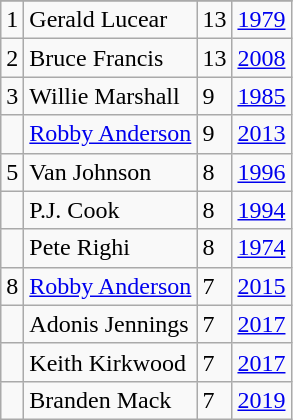<table class="wikitable">
<tr>
</tr>
<tr>
<td>1</td>
<td>Gerald Lucear</td>
<td>13</td>
<td><a href='#'>1979</a></td>
</tr>
<tr>
<td>2</td>
<td>Bruce Francis</td>
<td>13</td>
<td><a href='#'>2008</a></td>
</tr>
<tr>
<td>3</td>
<td>Willie Marshall</td>
<td>9</td>
<td><a href='#'>1985</a></td>
</tr>
<tr>
<td></td>
<td><a href='#'>Robby Anderson</a></td>
<td>9</td>
<td><a href='#'>2013</a></td>
</tr>
<tr>
<td>5</td>
<td>Van Johnson</td>
<td>8</td>
<td><a href='#'>1996</a></td>
</tr>
<tr>
<td></td>
<td>P.J. Cook</td>
<td>8</td>
<td><a href='#'>1994</a></td>
</tr>
<tr>
<td></td>
<td>Pete Righi</td>
<td>8</td>
<td><a href='#'>1974</a></td>
</tr>
<tr>
<td>8</td>
<td><a href='#'>Robby Anderson</a></td>
<td>7</td>
<td><a href='#'>2015</a></td>
</tr>
<tr>
<td></td>
<td>Adonis Jennings</td>
<td>7</td>
<td><a href='#'>2017</a></td>
</tr>
<tr>
<td></td>
<td>Keith Kirkwood</td>
<td>7</td>
<td><a href='#'>2017</a></td>
</tr>
<tr>
<td></td>
<td>Branden Mack</td>
<td>7</td>
<td><a href='#'>2019</a></td>
</tr>
</table>
